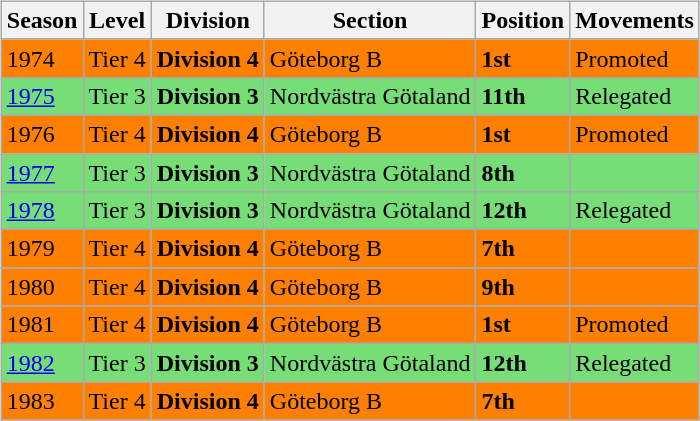<table>
<tr>
<td valign="top" width=0%><br><table class="wikitable">
<tr style="background:#f0f6fa;">
<th><strong>Season</strong></th>
<th><strong>Level</strong></th>
<th><strong>Division</strong></th>
<th><strong>Section</strong></th>
<th><strong>Position</strong></th>
<th><strong>Movements</strong></th>
</tr>
<tr>
<td style="background:#FF7F00;">1974</td>
<td style="background:#FF7F00;">Tier 4</td>
<td style="background:#FF7F00;"><strong>Division 4</strong></td>
<td style="background:#FF7F00;">Göteborg B</td>
<td style="background:#FF7F00;"><strong>1st</strong></td>
<td style="background:#FF7F00;">Promoted</td>
</tr>
<tr>
<td style="background:#77DD77;"><a href='#'>1975</a></td>
<td style="background:#77DD77;">Tier 3</td>
<td style="background:#77DD77;"><strong>Division 3</strong></td>
<td style="background:#77DD77;">Nordvästra Götaland</td>
<td style="background:#77DD77;"><strong>11th</strong></td>
<td style="background:#77DD77;">Relegated</td>
</tr>
<tr>
<td style="background:#FF7F00;">1976</td>
<td style="background:#FF7F00;">Tier 4</td>
<td style="background:#FF7F00;"><strong>Division 4</strong></td>
<td style="background:#FF7F00;">Göteborg B</td>
<td style="background:#FF7F00;"><strong>1st</strong></td>
<td style="background:#FF7F00;">Promoted</td>
</tr>
<tr>
<td style="background:#77DD77;"><a href='#'>1977</a></td>
<td style="background:#77DD77;">Tier 3</td>
<td style="background:#77DD77;"><strong>Division 3</strong></td>
<td style="background:#77DD77;">Nordvästra Götaland</td>
<td style="background:#77DD77;"><strong>8th</strong></td>
<td style="background:#77DD77;"></td>
</tr>
<tr>
<td style="background:#77DD77;"><a href='#'>1978</a></td>
<td style="background:#77DD77;">Tier 3</td>
<td style="background:#77DD77;"><strong>Division 3</strong></td>
<td style="background:#77DD77;">Nordvästra Götaland</td>
<td style="background:#77DD77;"><strong>12th</strong></td>
<td style="background:#77DD77;">Relegated</td>
</tr>
<tr>
<td style="background:#FF7F00;">1979</td>
<td style="background:#FF7F00;">Tier 4</td>
<td style="background:#FF7F00;"><strong>Division 4</strong></td>
<td style="background:#FF7F00;">Göteborg B</td>
<td style="background:#FF7F00;"><strong>7th</strong></td>
<td style="background:#FF7F00;"></td>
</tr>
<tr>
<td style="background:#FF7F00;">1980</td>
<td style="background:#FF7F00;">Tier 4</td>
<td style="background:#FF7F00;"><strong>Division 4</strong></td>
<td style="background:#FF7F00;">Göteborg B</td>
<td style="background:#FF7F00;"><strong>9th</strong></td>
<td style="background:#FF7F00;"></td>
</tr>
<tr>
<td style="background:#FF7F00;">1981</td>
<td style="background:#FF7F00;">Tier 4</td>
<td style="background:#FF7F00;"><strong>Division 4</strong></td>
<td style="background:#FF7F00;">Göteborg B</td>
<td style="background:#FF7F00;"><strong>1st</strong></td>
<td style="background:#FF7F00;">Promoted</td>
</tr>
<tr>
<td style="background:#77DD77;"><a href='#'>1982</a></td>
<td style="background:#77DD77;">Tier 3</td>
<td style="background:#77DD77;"><strong>Division 3</strong></td>
<td style="background:#77DD77;">Nordvästra Götaland</td>
<td style="background:#77DD77;"><strong>12th</strong></td>
<td style="background:#77DD77;">Relegated</td>
</tr>
<tr>
<td style="background:#FF7F00;">1983</td>
<td style="background:#FF7F00;">Tier 4</td>
<td style="background:#FF7F00;"><strong>Division 4</strong></td>
<td style="background:#FF7F00;">Göteborg B</td>
<td style="background:#FF7F00;"><strong>7th</strong></td>
<td style="background:#FF7F00;"></td>
</tr>
</table>

</td>
</tr>
</table>
